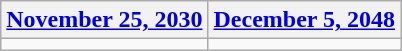<table class=wikitable>
<tr>
<th><a href='#'>November 25, 2030</a></th>
<th><a href='#'>December 5, 2048</a></th>
</tr>
<tr>
<td></td>
<td></td>
</tr>
</table>
